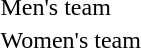<table>
<tr>
<td>Men's team<br></td>
<td></td>
<td></td>
<td></td>
</tr>
<tr>
<td>Women's team<br></td>
<td></td>
<td></td>
<td></td>
</tr>
</table>
